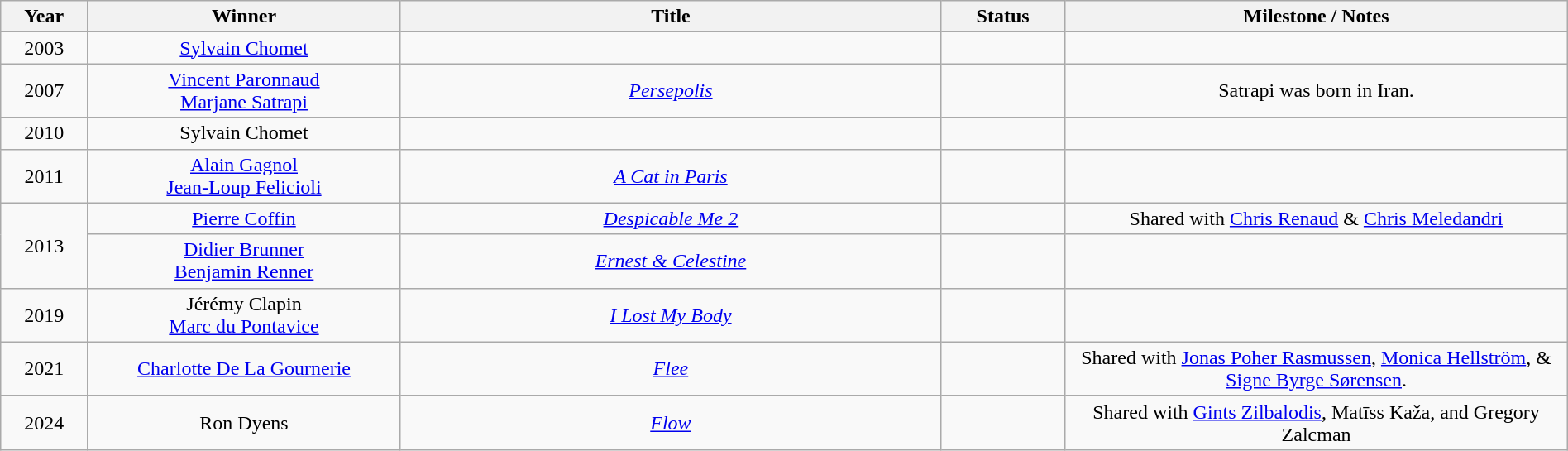<table class="wikitable" style="text-align: center" width="100%" cellpadding="5">
<tr>
<th width="50">Year</th>
<th width="200">Winner</th>
<th width="350">Title</th>
<th width="75">Status</th>
<th width="325">Milestone / Notes</th>
</tr>
<tr>
<td align="center">2003</td>
<td><a href='#'>Sylvain Chomet</a></td>
<td><em></em></td>
<td></td>
<td></td>
</tr>
<tr>
<td align="center">2007</td>
<td><a href='#'>Vincent Paronnaud</a><br><a href='#'>Marjane Satrapi</a></td>
<td><em><a href='#'>Persepolis</a></em></td>
<td></td>
<td>Satrapi was born in Iran.</td>
</tr>
<tr>
<td align="center">2010</td>
<td>Sylvain Chomet</td>
<td><em></em></td>
<td></td>
<td></td>
</tr>
<tr>
<td align="center">2011</td>
<td><a href='#'>Alain Gagnol</a><br><a href='#'>Jean-Loup Felicioli</a></td>
<td><em><a href='#'>A Cat in Paris</a></em></td>
<td></td>
<td></td>
</tr>
<tr>
<td rowspan=2 align=center>2013</td>
<td><a href='#'>Pierre Coffin</a></td>
<td><em><a href='#'>Despicable Me 2</a></em></td>
<td></td>
<td>Shared with <a href='#'>Chris Renaud</a> & <a href='#'>Chris Meledandri</a></td>
</tr>
<tr>
<td><a href='#'>Didier Brunner</a><br><a href='#'>Benjamin Renner</a></td>
<td><em><a href='#'>Ernest & Celestine</a></em></td>
<td></td>
<td></td>
</tr>
<tr>
<td>2019</td>
<td>Jérémy Clapin<br><a href='#'>Marc du Pontavice</a></td>
<td><em><a href='#'>I Lost My Body</a></em></td>
<td></td>
<td></td>
</tr>
<tr>
<td>2021</td>
<td><a href='#'>Charlotte De La Gournerie</a></td>
<td><em><a href='#'>Flee</a></em></td>
<td></td>
<td Shared with>Shared with <a href='#'>Jonas Poher Rasmussen</a>, <a href='#'>Monica Hellström</a>, & <a href='#'>Signe Byrge Sørensen</a>.</td>
</tr>
<tr>
<td>2024</td>
<td>Ron Dyens</td>
<td><em><a href='#'>Flow</a></em></td>
<td></td>
<td>Shared with <a href='#'>Gints Zilbalodis</a>, Matīss Kaža, and Gregory Zalcman</td>
</tr>
</table>
